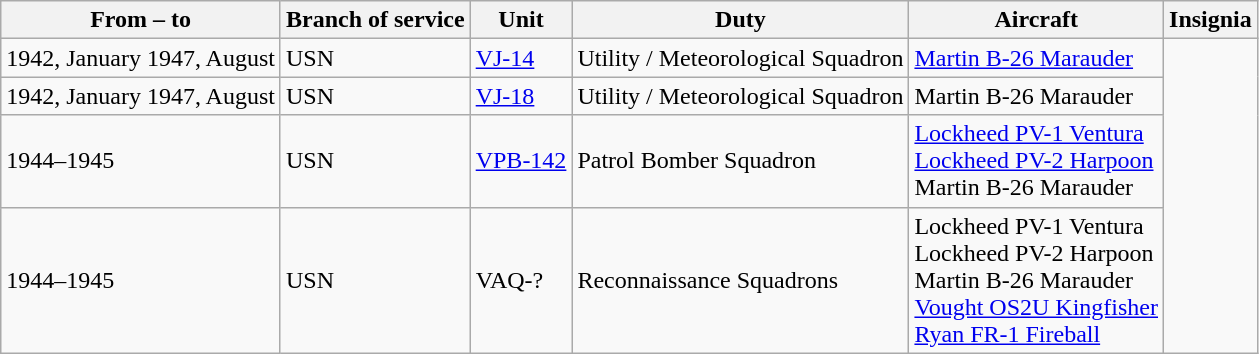<table class="wikitable sortable">
<tr>
<th>From – to</th>
<th>Branch of service</th>
<th>Unit</th>
<th>Duty</th>
<th>Aircraft</th>
<th>Insignia</th>
</tr>
<tr>
<td>1942, January 1947, August</td>
<td>USN</td>
<td><a href='#'>VJ-14</a></td>
<td>Utility / Meteorological Squadron</td>
<td><a href='#'>Martin B-26 Marauder</a></td>
</tr>
<tr>
<td>1942, January 1947, August</td>
<td>USN</td>
<td><a href='#'>VJ-18</a></td>
<td>Utility / Meteorological Squadron</td>
<td>Martin B-26 Marauder</td>
</tr>
<tr>
<td>1944–1945</td>
<td>USN</td>
<td><a href='#'>VPB-142</a></td>
<td>Patrol Bomber Squadron</td>
<td><a href='#'>Lockheed PV-1 Ventura</a><br><a href='#'>Lockheed PV-2 Harpoon</a> <br>Martin B-26 Marauder</td>
</tr>
<tr>
<td>1944–1945</td>
<td>USN</td>
<td>VAQ-?</td>
<td>Reconnaissance Squadrons</td>
<td>Lockheed PV-1 Ventura <br> Lockheed PV-2 Harpoon<br>  Martin B-26 Marauder<br> <a href='#'>Vought OS2U Kingfisher</a><br>  <a href='#'>Ryan FR-1 Fireball</a></td>
</tr>
</table>
